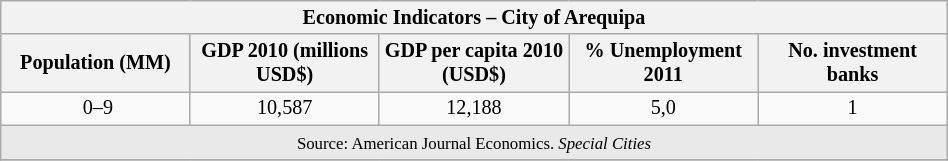<table class="wikitable" width="50%" style="float:center;text-align:center;clear:all;margin-left:25%;font-size:84%">
<tr>
<th bgcolor="black" colspan=5>Economic Indicators – City of Arequipa</th>
</tr>
<tr bgcolor="#efefef">
<th width="20%">Population (MM)</th>
<th width="20%">GDP 2010 (millions USD$)</th>
<th width="20%">GDP per capita 2010 (USD$)</th>
<th width="20%">% Unemployment 2011</th>
<th width="20%">No. investment banks</th>
</tr>
<tr>
<td> 0–9</td>
<td>10,587</td>
<td>12,188</td>
<td>5,0</td>
<td>1</td>
</tr>
<tr>
<td colspan=5 style="background:#e9e9e9" align="center"><small>Source: American Journal Economics. <em>Special Cities</em></small></td>
</tr>
<tr>
</tr>
</table>
